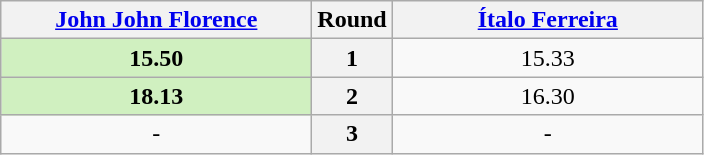<table class="wikitable">
<tr>
<th width=200> <a href='#'>John John Florence</a></th>
<th>Round</th>
<th width=200> <a href='#'>Ítalo Ferreira</a></th>
</tr>
<tr>
<td align=center bgcolor=d0f0c0><strong>15.50</strong></td>
<th>1</th>
<td align=center>15.33</td>
</tr>
<tr>
<td align=center bgcolor=d0f0c0><strong>18.13</strong></td>
<th>2</th>
<td align=center>16.30</td>
</tr>
<tr>
<td align=center>-</td>
<th>3</th>
<td align=center>-</td>
</tr>
</table>
